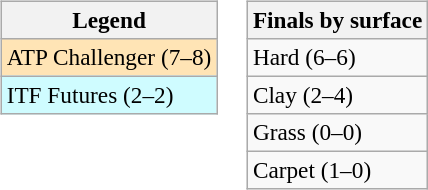<table>
<tr valign=top>
<td><br><table class=wikitable style=font-size:97%>
<tr>
<th>Legend</th>
</tr>
<tr bgcolor=moccasin>
<td>ATP Challenger (7–8)</td>
</tr>
<tr bgcolor=cffcff>
<td>ITF Futures (2–2)</td>
</tr>
</table>
</td>
<td><br><table class=wikitable style=font-size:97%>
<tr>
<th>Finals by surface</th>
</tr>
<tr>
<td>Hard (6–6)</td>
</tr>
<tr>
<td>Clay (2–4)</td>
</tr>
<tr>
<td>Grass (0–0)</td>
</tr>
<tr>
<td>Carpet (1–0)</td>
</tr>
</table>
</td>
</tr>
</table>
